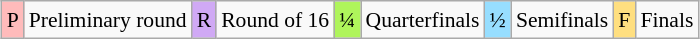<table class="wikitable" style="margin:0.5em auto; font-size:90%; line-height:1.25em; text-align:center;">
<tr>
<td bgcolor="#FFBBBB" align=center>P</td>
<td>Preliminary round</td>
<td bgcolor="#D0A9F5" align=center>R</td>
<td>Round of 16</td>
<td bgcolor="#AFF55B" align=center>¼</td>
<td>Quarterfinals</td>
<td bgcolor="#97DEFF" align=center>½</td>
<td>Semifinals</td>
<td bgcolor="#FFDF80" align=center>F</td>
<td>Finals</td>
</tr>
</table>
